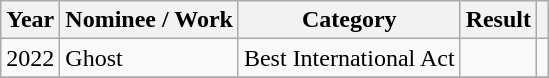<table class="wikitable sortable plainrowheaders">
<tr>
<th scope="col">Year</th>
<th scope="col">Nominee / Work</th>
<th scope="col">Category</th>
<th scope="col">Result</th>
<th scope="col" class="unsortable"></th>
</tr>
<tr>
<td>2022</td>
<td>Ghost</td>
<td>Best International Act</td>
<td></td>
<td style="text-align:center;"></td>
</tr>
<tr>
</tr>
</table>
